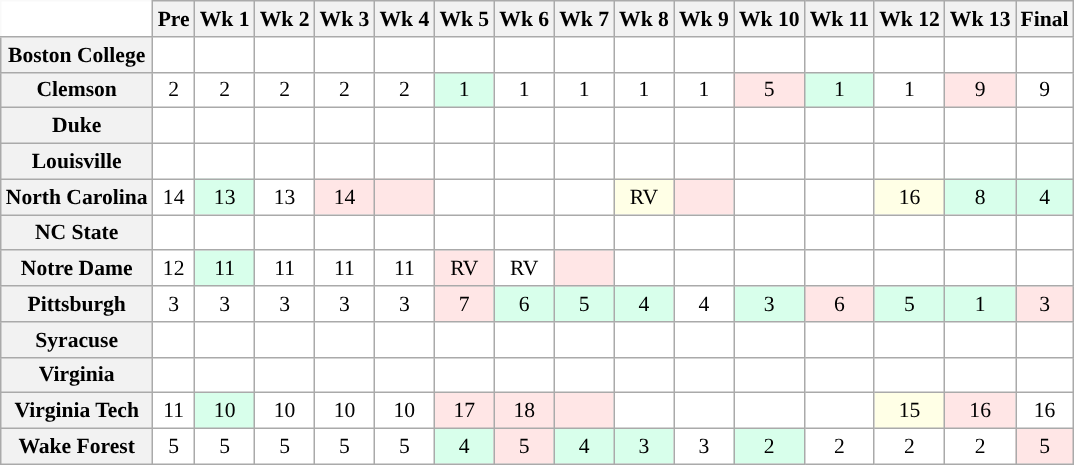<table class="wikitable" style="white-space:nowrap;font-size:90%;">
<tr>
<th colspan=1 style="background:white; border-top-style:hidden; border-left-style:hidden;"> </th>
<th>Pre <br></th>
<th>Wk 1 <br></th>
<th>Wk 2 <br></th>
<th>Wk 3 <br></th>
<th>Wk 4 <br></th>
<th>Wk 5 <br></th>
<th>Wk 6 <br></th>
<th>Wk 7 <br></th>
<th>Wk 8 <br></th>
<th>Wk 9 <br></th>
<th>Wk 10 <br></th>
<th>Wk 11 <br></th>
<th>Wk 12 <br></th>
<th>Wk 13 <br></th>
<th>Final <br></th>
</tr>
<tr style="text-align:center;">
<th>Boston College</th>
<td style="background:#FFF;"></td>
<td style="background:#FFF;"></td>
<td style="background:#FFF;"></td>
<td style="background:#FFF;"></td>
<td style="background:#FFF;"></td>
<td style="background:#FFF;"></td>
<td style="background:#FFF;"></td>
<td style="background:#FFF;"></td>
<td style="background:#FFF;"></td>
<td style="background:#FFF;"></td>
<td style="background:#FFF;"></td>
<td style="background:#FFF;"></td>
<td style="background:#FFF;"></td>
<td style="background:#FFF;"></td>
<td style="background:#FFF;"></td>
</tr>
<tr style="text-align:center;">
<th>Clemson</th>
<td style="background:#FFF;"> 2</td>
<td style="background:#FFF;"> 2</td>
<td style="background:#FFF;"> 2</td>
<td style="background:#FFF;"> 2</td>
<td style="background:#FFF;"> 2</td>
<td style="background:#D8FFEB;"> 1</td>
<td style="background:#FFF;"> 1</td>
<td style="background:#FFF;"> 1</td>
<td style="background:#FFF;"> 1</td>
<td style="background:#FFF;"> 1</td>
<td style="background:#FFE6E6;"> 5</td>
<td style="background:#D8FFEB;"> 1</td>
<td style="background:#FFF;"> 1</td>
<td style="background:#FFE6E6;"> 9</td>
<td style="background:#FFF;"> 9</td>
</tr>
<tr style="text-align:center;">
<th>Duke</th>
<td style="background:#FFF;"></td>
<td style="background:#FFF;"></td>
<td style="background:#FFF;"></td>
<td style="background:#FFF;"></td>
<td style="background:#FFF;"></td>
<td style="background:#FFF;"></td>
<td style="background:#FFF;"></td>
<td style="background:#FFF;"></td>
<td style="background:#FFF;"></td>
<td style="background:#FFF;"></td>
<td style="background:#FFF;"></td>
<td style="background:#FFF;"></td>
<td style="background:#FFF;"></td>
<td style="background:#FFF;"></td>
<td style="background:#FFF;"></td>
</tr>
<tr style="text-align:center;">
<th>Louisville</th>
<td style="background:#FFF;"></td>
<td style="background:#FFF;"></td>
<td style="background:#FFF;"></td>
<td style="background:#FFF;"></td>
<td style="background:#FFF;"></td>
<td style="background:#FFF;"></td>
<td style="background:#FFF;"></td>
<td style="background:#FFF;"></td>
<td style="background:#FFF;"></td>
<td style="background:#FFF;"></td>
<td style="background:#FFF;"></td>
<td style="background:#FFF;"></td>
<td style="background:#FFF;"></td>
<td style="background:#FFF;"></td>
<td style="background:#FFF;"></td>
</tr>
<tr style="text-align:center;">
<th>North Carolina</th>
<td style="background:#FFF;"> 14</td>
<td style="background:#D8FFEB;"> 13</td>
<td style="background:#FFF;"> 13</td>
<td style="background:#FFE6E6;"> 14</td>
<td style="background:#FFE6E6;"></td>
<td style="background:#FFF;"></td>
<td style="background:#FFF;"></td>
<td style="background:#FFF;"></td>
<td style="background:#FFFFE6;"> RV</td>
<td style="background:#FFE6E6;"></td>
<td style="background:#FFF;"></td>
<td style="background:#FFF;"></td>
<td style="background:#FFFFE6;"> 16</td>
<td style="background:#D8FFEB;"> 8</td>
<td style="background:#D8FFEB;"> 4</td>
</tr>
<tr style="text-align:center;">
<th>NC State</th>
<td style="background:#FFF;"></td>
<td style="background:#FFF;"></td>
<td style="background:#FFF;"></td>
<td style="background:#FFF;"></td>
<td style="background:#FFF;"></td>
<td style="background:#FFF;"></td>
<td style="background:#FFF;"></td>
<td style="background:#FFF;"></td>
<td style="background:#FFF;"></td>
<td style="background:#FFF;"></td>
<td style="background:#FFF;"></td>
<td style="background:#FFF;"></td>
<td style="background:#FFF;"></td>
<td style="background:#FFF;"></td>
<td style="background:#FFF;"></td>
</tr>
<tr style="text-align:center;">
<th>Notre Dame</th>
<td style="background:#FFF;"> 12</td>
<td style="background:#D8FFEB;"> 11</td>
<td style="background:#FFF;"> 11</td>
<td style="background:#FFF;"> 11</td>
<td style="background:#FFF;"> 11</td>
<td style="background:#FFE6E6;"> RV</td>
<td style="background:#FFF;"> RV</td>
<td style="background:#FFE6E6;"></td>
<td style="background:#FFF;"></td>
<td style="background:#FFF;"></td>
<td style="background:#FFF;"></td>
<td style="background:#FFF;"></td>
<td style="background:#FFF;"></td>
<td style="background:#FFF;"></td>
<td style="background:#FFF;"></td>
</tr>
<tr style="text-align:center;">
<th>Pittsburgh</th>
<td style="background:#FFF;"> 3</td>
<td style="background:#FFF;"> 3</td>
<td style="background:#FFF;"> 3</td>
<td style="background:#FFF;"> 3</td>
<td style="background:#FFF;"> 3</td>
<td style="background:#FFE6E6;"> 7</td>
<td style="background:#D8FFEB;"> 6</td>
<td style="background:#D8FFEB;"> 5</td>
<td style="background:#D8FFEB;"> 4</td>
<td style="background:#FFF;"> 4</td>
<td style="background:#D8FFEB;"> 3</td>
<td style="background:#FFE6E6;"> 6</td>
<td style="background:#D8FFEB;"> 5</td>
<td style="background:#D8FFEB;"> 1</td>
<td style="background:#FFE6E6;"> 3</td>
</tr>
<tr style="text-align:center;">
<th>Syracuse</th>
<td style="background:#FFF;"></td>
<td style="background:#FFF;"></td>
<td style="background:#FFF;"></td>
<td style="background:#FFF;"></td>
<td style="background:#FFF;"></td>
<td style="background:#FFF;"></td>
<td style="background:#FFF;"></td>
<td style="background:#FFF;"></td>
<td style="background:#FFF;"></td>
<td style="background:#FFF;"></td>
<td style="background:#FFF;"></td>
<td style="background:#FFF;"></td>
<td style="background:#FFF;"></td>
<td style="background:#FFF;"></td>
<td style="background:#FFF;"></td>
</tr>
<tr style="text-align:center;">
<th>Virginia</th>
<td style="background:#FFF;"></td>
<td style="background:#FFF;"></td>
<td style="background:#FFF;"></td>
<td style="background:#FFF;"></td>
<td style="background:#FFF;"></td>
<td style="background:#FFF;"></td>
<td style="background:#FFF;"></td>
<td style="background:#FFF;"></td>
<td style="background:#FFF;"></td>
<td style="background:#FFF;"></td>
<td style="background:#FFF;"></td>
<td style="background:#FFF;"></td>
<td style="background:#FFF;"></td>
<td style="background:#FFF;"></td>
<td style="background:#FFF;"></td>
</tr>
<tr style="text-align:center;">
<th>Virginia Tech</th>
<td style="background:#FFF;"> 11</td>
<td style="background:#D8FFEB;"> 10</td>
<td style="background:#FFF;"> 10</td>
<td style="background:#FFF;"> 10</td>
<td style="background:#FFF;"> 10</td>
<td style="background:#FFE6E6;"> 17</td>
<td style="background:#FFE6E6;"> 18</td>
<td style="background:#FFE6E6;"></td>
<td style="background:#FFF;"></td>
<td style="background:#FFF;"></td>
<td style="background:#FFF;"></td>
<td style="background:#FFF;"></td>
<td style="background:#FFFFE6;"> 15</td>
<td style="background:#FFE6E6;"> 16</td>
<td style="background:#FFF;"> 16</td>
</tr>
<tr style="text-align:center;">
<th>Wake Forest</th>
<td style="background:#FFF;"> 5</td>
<td style="background:#FFF;"> 5</td>
<td style="background:#FFF;"> 5</td>
<td style="background:#FFF;"> 5</td>
<td style="background:#FFF;"> 5</td>
<td style="background:#D8FFEB;"> 4</td>
<td style="background:#FFE6E6;"> 5</td>
<td style="background:#D8FFEB;"> 4</td>
<td style="background:#D8FFEB;"> 3</td>
<td style="background:#FFF;"> 3</td>
<td style="background:#D8FFEB;"> 2</td>
<td style="background:#FFF;"> 2</td>
<td style="background:#FFF;"> 2</td>
<td style="background:#FFF;"> 2</td>
<td style="background:#FFE6E6;"> 5</td>
</tr>
</table>
